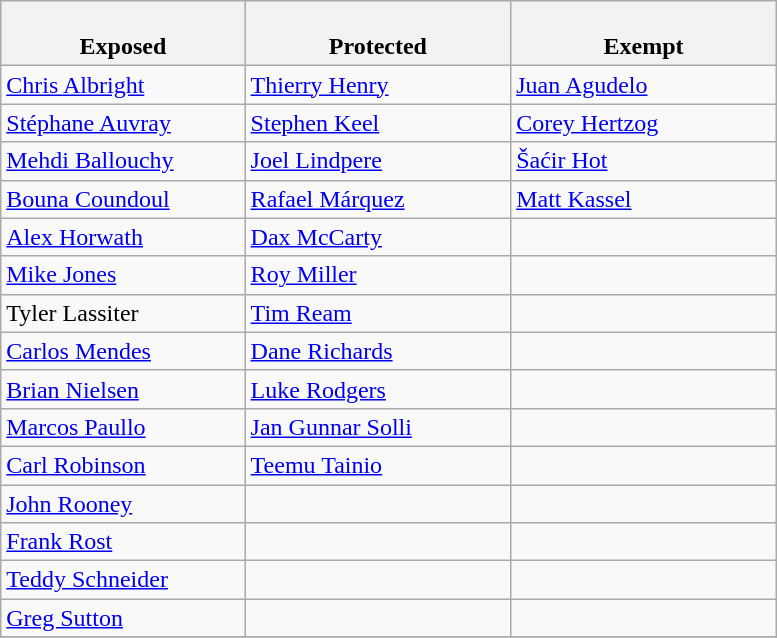<table class="wikitable">
<tr>
<th style="width:23%"><br>Exposed</th>
<th style="width:25%"><br>Protected</th>
<th style="width:25%"><br>Exempt</th>
</tr>
<tr>
<td><a href='#'>Chris Albright</a></td>
<td><a href='#'>Thierry Henry</a></td>
<td><a href='#'>Juan Agudelo</a></td>
</tr>
<tr>
<td><a href='#'>Stéphane Auvray</a></td>
<td><a href='#'>Stephen Keel</a></td>
<td><a href='#'>Corey Hertzog</a></td>
</tr>
<tr>
<td><a href='#'>Mehdi Ballouchy</a></td>
<td><a href='#'>Joel Lindpere</a></td>
<td><a href='#'>Šaćir Hot</a></td>
</tr>
<tr>
<td><a href='#'>Bouna Coundoul</a></td>
<td><a href='#'>Rafael Márquez</a></td>
<td><a href='#'>Matt Kassel</a></td>
</tr>
<tr>
<td><a href='#'>Alex Horwath</a></td>
<td><a href='#'>Dax McCarty</a></td>
<td></td>
</tr>
<tr>
<td><a href='#'>Mike Jones</a></td>
<td><a href='#'>Roy Miller</a></td>
<td></td>
</tr>
<tr>
<td>Tyler Lassiter</td>
<td><a href='#'>Tim Ream</a></td>
<td></td>
</tr>
<tr>
<td><a href='#'>Carlos Mendes</a></td>
<td><a href='#'>Dane Richards</a></td>
<td></td>
</tr>
<tr>
<td><a href='#'>Brian Nielsen</a></td>
<td><a href='#'>Luke Rodgers</a></td>
<td></td>
</tr>
<tr>
<td><a href='#'>Marcos Paullo</a></td>
<td><a href='#'>Jan Gunnar Solli</a></td>
<td></td>
</tr>
<tr>
<td><a href='#'>Carl Robinson</a></td>
<td><a href='#'>Teemu Tainio</a></td>
<td></td>
</tr>
<tr>
<td><a href='#'>John Rooney</a></td>
<td></td>
<td></td>
</tr>
<tr>
<td><a href='#'>Frank Rost</a></td>
<td></td>
<td></td>
</tr>
<tr>
<td><a href='#'>Teddy Schneider</a></td>
<td></td>
<td></td>
</tr>
<tr>
<td><a href='#'>Greg Sutton</a></td>
<td></td>
<td></td>
</tr>
<tr>
</tr>
</table>
